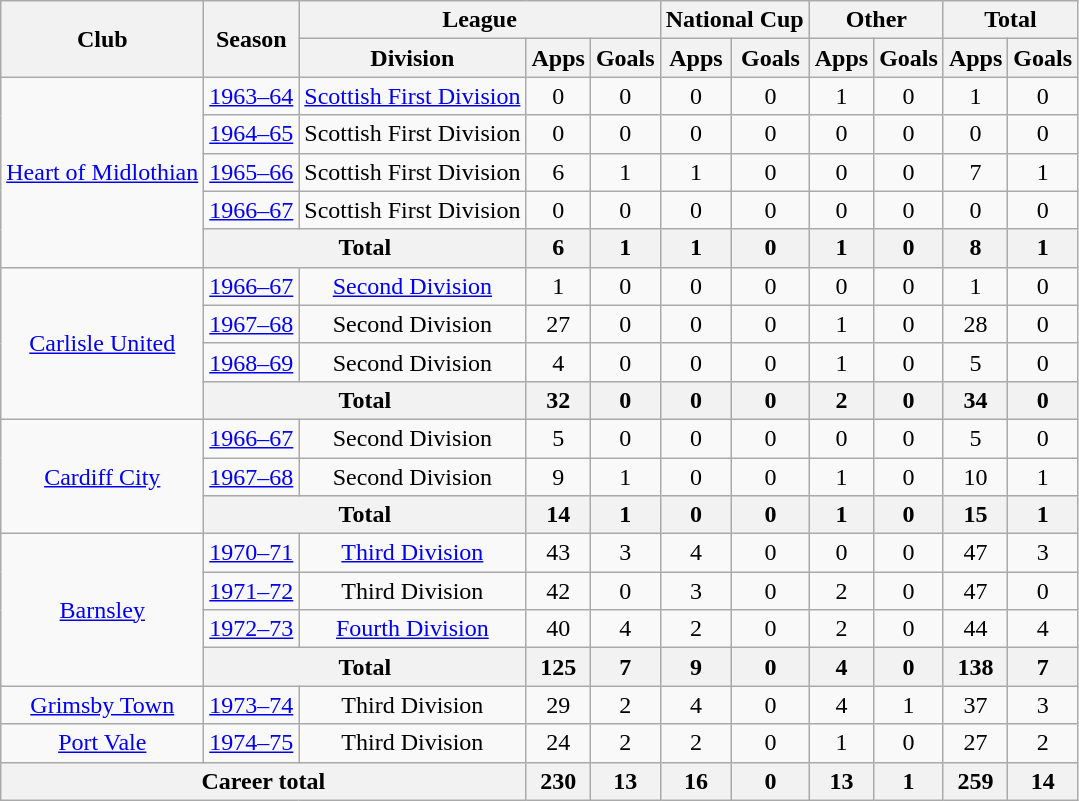<table class="wikitable" style="text-align: center;">
<tr>
<th rowspan="2">Club</th>
<th rowspan="2">Season</th>
<th colspan="3">League</th>
<th colspan="2">National Cup</th>
<th colspan="2">Other</th>
<th colspan="2">Total</th>
</tr>
<tr>
<th>Division</th>
<th>Apps</th>
<th>Goals</th>
<th>Apps</th>
<th>Goals</th>
<th>Apps</th>
<th>Goals</th>
<th>Apps</th>
<th>Goals</th>
</tr>
<tr>
<td rowspan="5"><a href='#'>Heart of Midlothian</a></td>
<td><a href='#'>1963–64</a></td>
<td><a href='#'>Scottish First Division</a></td>
<td>0</td>
<td>0</td>
<td>0</td>
<td>0</td>
<td>1</td>
<td>0</td>
<td>1</td>
<td>0</td>
</tr>
<tr>
<td><a href='#'>1964–65</a></td>
<td>Scottish First Division</td>
<td>0</td>
<td>0</td>
<td>0</td>
<td>0</td>
<td>0</td>
<td>0</td>
<td>0</td>
<td>0</td>
</tr>
<tr>
<td><a href='#'>1965–66</a></td>
<td>Scottish First Division</td>
<td>6</td>
<td>1</td>
<td>1</td>
<td>0</td>
<td>0</td>
<td>0</td>
<td>7</td>
<td>1</td>
</tr>
<tr>
<td><a href='#'>1966–67</a></td>
<td>Scottish First Division</td>
<td>0</td>
<td>0</td>
<td>0</td>
<td>0</td>
<td>0</td>
<td>0</td>
<td>0</td>
<td>0</td>
</tr>
<tr>
<th colspan="2">Total</th>
<th>6</th>
<th>1</th>
<th>1</th>
<th>0</th>
<th>1</th>
<th>0</th>
<th>8</th>
<th>1</th>
</tr>
<tr>
<td rowspan="4"><a href='#'>Carlisle United</a></td>
<td><a href='#'>1966–67</a></td>
<td><a href='#'>Second Division</a></td>
<td>1</td>
<td>0</td>
<td>0</td>
<td>0</td>
<td>0</td>
<td>0</td>
<td>1</td>
<td>0</td>
</tr>
<tr>
<td><a href='#'>1967–68</a></td>
<td>Second Division</td>
<td>27</td>
<td>0</td>
<td>0</td>
<td>0</td>
<td>1</td>
<td>0</td>
<td>28</td>
<td>0</td>
</tr>
<tr>
<td><a href='#'>1968–69</a></td>
<td>Second Division</td>
<td>4</td>
<td>0</td>
<td>0</td>
<td>0</td>
<td>1</td>
<td>0</td>
<td>5</td>
<td>0</td>
</tr>
<tr>
<th colspan="2">Total</th>
<th>32</th>
<th>0</th>
<th>0</th>
<th>0</th>
<th>2</th>
<th>0</th>
<th>34</th>
<th>0</th>
</tr>
<tr>
<td rowspan="3"><a href='#'>Cardiff City</a></td>
<td><a href='#'>1966–67</a></td>
<td>Second Division</td>
<td>5</td>
<td>0</td>
<td>0</td>
<td>0</td>
<td>0</td>
<td>0</td>
<td>5</td>
<td>0</td>
</tr>
<tr>
<td><a href='#'>1967–68</a></td>
<td>Second Division</td>
<td>9</td>
<td>1</td>
<td>0</td>
<td>0</td>
<td>1</td>
<td>0</td>
<td>10</td>
<td>1</td>
</tr>
<tr>
<th colspan="2">Total</th>
<th>14</th>
<th>1</th>
<th>0</th>
<th>0</th>
<th>1</th>
<th>0</th>
<th>15</th>
<th>1</th>
</tr>
<tr>
<td rowspan="4"><a href='#'>Barnsley</a></td>
<td><a href='#'>1970–71</a></td>
<td><a href='#'>Third Division</a></td>
<td>43</td>
<td>3</td>
<td>4</td>
<td>0</td>
<td>0</td>
<td>0</td>
<td>47</td>
<td>3</td>
</tr>
<tr>
<td><a href='#'>1971–72</a></td>
<td>Third Division</td>
<td>42</td>
<td>0</td>
<td>3</td>
<td>0</td>
<td>2</td>
<td>0</td>
<td>47</td>
<td>0</td>
</tr>
<tr>
<td><a href='#'>1972–73</a></td>
<td><a href='#'>Fourth Division</a></td>
<td>40</td>
<td>4</td>
<td>2</td>
<td>0</td>
<td>2</td>
<td>0</td>
<td>44</td>
<td>4</td>
</tr>
<tr>
<th colspan="2">Total</th>
<th>125</th>
<th>7</th>
<th>9</th>
<th>0</th>
<th>4</th>
<th>0</th>
<th>138</th>
<th>7</th>
</tr>
<tr>
<td><a href='#'>Grimsby Town</a></td>
<td><a href='#'>1973–74</a></td>
<td>Third Division</td>
<td>29</td>
<td>2</td>
<td>4</td>
<td>0</td>
<td>4</td>
<td>1</td>
<td>37</td>
<td>3</td>
</tr>
<tr>
<td><a href='#'>Port Vale</a></td>
<td><a href='#'>1974–75</a></td>
<td>Third Division</td>
<td>24</td>
<td>2</td>
<td>2</td>
<td>0</td>
<td>1</td>
<td>0</td>
<td>27</td>
<td>2</td>
</tr>
<tr>
<th colspan="3">Career total</th>
<th>230</th>
<th>13</th>
<th>16</th>
<th>0</th>
<th>13</th>
<th>1</th>
<th>259</th>
<th>14</th>
</tr>
</table>
